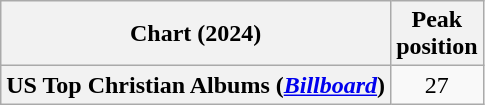<table class="wikitable sortable plainrowheaders" style="text-align:center">
<tr>
<th scope="col">Chart (2024)</th>
<th scope="col">Peak<br>position</th>
</tr>
<tr>
<th scope="row">US Top Christian Albums (<em><a href='#'>Billboard</a></em>)</th>
<td>27</td>
</tr>
</table>
